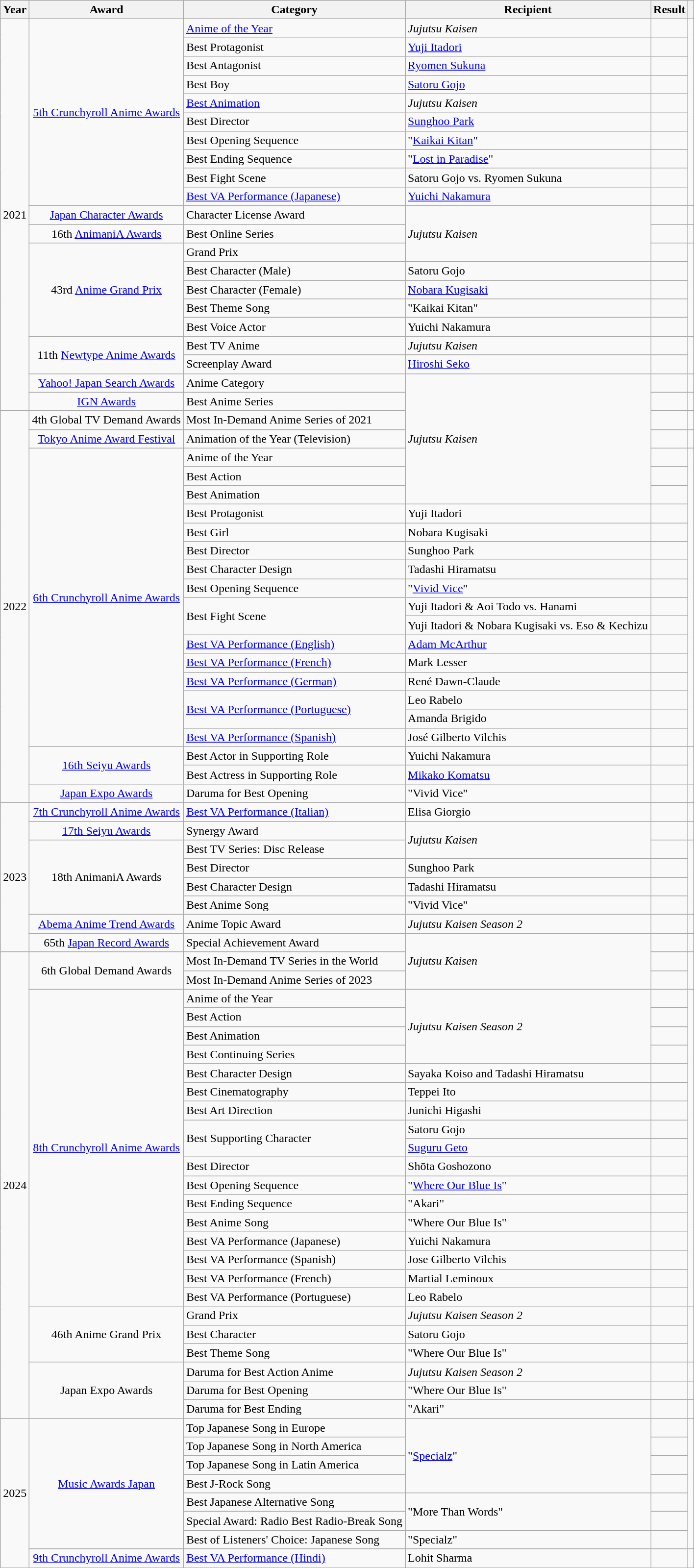<table class="wikitable plainrowheaders sortable">
<tr>
<th scope="col">Year</th>
<th scope="col">Award</th>
<th scope="col">Category</th>
<th scope="col">Recipient</th>
<th scope="col">Result</th>
<th scope="col" class="unsortable"></th>
</tr>
<tr>
<td rowspan="21" align="center">2021</td>
<td rowspan="10" align="center"><a href='#'>5th Crunchyroll Anime Awards</a></td>
<td><a href='#'>Anime of the Year</a></td>
<td><em>Jujutsu Kaisen</em></td>
<td></td>
<td rowspan="10" style="text-align:center;"></td>
</tr>
<tr>
<td>Best Protagonist</td>
<td><a href='#'>Yuji Itadori</a></td>
<td></td>
</tr>
<tr>
<td>Best Antagonist</td>
<td><a href='#'>Ryomen Sukuna</a></td>
<td></td>
</tr>
<tr>
<td>Best Boy</td>
<td><a href='#'>Satoru Gojo</a></td>
<td></td>
</tr>
<tr>
<td><a href='#'>Best Animation</a></td>
<td><em>Jujutsu Kaisen</em></td>
<td></td>
</tr>
<tr>
<td>Best Director</td>
<td><a href='#'>Sunghoo Park</a></td>
<td></td>
</tr>
<tr>
<td>Best Opening Sequence</td>
<td>"<a href='#'>Kaikai Kitan</a>" </td>
<td></td>
</tr>
<tr>
<td>Best Ending Sequence</td>
<td>"<a href='#'>Lost in Paradise</a>" </td>
<td></td>
</tr>
<tr>
<td>Best Fight Scene</td>
<td>Satoru Gojo vs. Ryomen Sukuna</td>
<td></td>
</tr>
<tr>
<td><a href='#'>Best VA Performance (Japanese)</a></td>
<td><a href='#'>Yuichi Nakamura</a> </td>
<td></td>
</tr>
<tr>
<td align="center"><a href='#'>Japan Character Awards</a></td>
<td>Character License Award</td>
<td rowspan="3"><em>Jujutsu Kaisen</em></td>
<td></td>
<td style="text-align:center;"></td>
</tr>
<tr>
<td align="center">16th <a href='#'>AnimaniA Awards</a></td>
<td>Best Online Series</td>
<td></td>
<td style="text-align:center;"></td>
</tr>
<tr>
<td rowspan="5" align="center">43rd <a href='#'>Anime Grand Prix</a></td>
<td>Grand Prix</td>
<td></td>
<td rowspan="5" style="text-align:center;"></td>
</tr>
<tr>
<td>Best Character (Male)</td>
<td>Satoru Gojo</td>
<td></td>
</tr>
<tr>
<td>Best Character (Female)</td>
<td><a href='#'>Nobara Kugisaki</a></td>
<td></td>
</tr>
<tr>
<td>Best Theme Song</td>
<td>"Kaikai Kitan" </td>
<td></td>
</tr>
<tr>
<td>Best Voice Actor</td>
<td>Yuichi Nakamura</td>
<td></td>
</tr>
<tr>
<td rowspan="2" align="center">11th <a href='#'>Newtype Anime Awards</a></td>
<td>Best TV Anime</td>
<td><em>Jujutsu Kaisen</em></td>
<td></td>
<td rowspan="2" style="text-align:center;"></td>
</tr>
<tr>
<td>Screenplay Award</td>
<td><a href='#'>Hiroshi Seko</a></td>
<td></td>
</tr>
<tr>
<td align="center"><a href='#'>Yahoo! Japan Search Awards</a></td>
<td>Anime Category</td>
<td rowspan="7"><em>Jujutsu Kaisen</em></td>
<td></td>
<td style="text-align:center;"></td>
</tr>
<tr>
<td align="center"><a href='#'>IGN Awards</a></td>
<td>Best Anime Series</td>
<td></td>
<td style="text-align:center;"></td>
</tr>
<tr>
<td rowspan="21" align="center">2022</td>
<td align="center">4th Global TV Demand Awards</td>
<td>Most In-Demand Anime Series of 2021</td>
<td></td>
<td style="text-align:center;"></td>
</tr>
<tr>
<td align="center"><a href='#'>Tokyo Anime Award Festival</a></td>
<td>Animation of the Year (Television)</td>
<td></td>
<td style="text-align:center;"></td>
</tr>
<tr>
<td rowspan="16" align="center"><a href='#'>6th Crunchyroll Anime Awards</a></td>
<td>Anime of the Year</td>
<td></td>
<td rowspan="16" style="text-align:center;"></td>
</tr>
<tr>
<td>Best Action</td>
<td></td>
</tr>
<tr>
<td>Best Animation</td>
<td></td>
</tr>
<tr>
<td>Best Protagonist</td>
<td>Yuji Itadori</td>
<td></td>
</tr>
<tr>
<td>Best Girl</td>
<td>Nobara Kugisaki</td>
<td></td>
</tr>
<tr>
<td>Best Director</td>
<td>Sunghoo Park</td>
<td></td>
</tr>
<tr>
<td>Best Character Design</td>
<td>Tadashi Hiramatsu</td>
<td></td>
</tr>
<tr>
<td>Best Opening Sequence</td>
<td>"<a href='#'>Vivid Vice</a>" </td>
<td></td>
</tr>
<tr>
<td rowspan="2">Best Fight Scene</td>
<td>Yuji Itadori & Aoi Todo vs. Hanami</td>
<td></td>
</tr>
<tr>
<td>Yuji Itadori & Nobara Kugisaki vs. Eso & Kechizu</td>
<td></td>
</tr>
<tr>
<td><a href='#'>Best VA Performance (English)</a></td>
<td><a href='#'>Adam McArthur</a> </td>
<td></td>
</tr>
<tr>
<td><a href='#'>Best VA Performance (French)</a></td>
<td>Mark Lesser </td>
<td></td>
</tr>
<tr>
<td><a href='#'>Best VA Performance (German)</a></td>
<td>René Dawn-Claude </td>
<td></td>
</tr>
<tr>
<td rowspan="2"><a href='#'>Best VA Performance (Portuguese)</a></td>
<td>Leo Rabelo </td>
<td></td>
</tr>
<tr>
<td>Amanda Brigido </td>
<td></td>
</tr>
<tr>
<td><a href='#'>Best VA Performance (Spanish)</a></td>
<td>José Gilberto Vilchis </td>
<td></td>
</tr>
<tr>
<td rowspan="2" align="center"><a href='#'>16th Seiyu Awards</a></td>
<td>Best Actor in Supporting Role</td>
<td>Yuichi Nakamura </td>
<td></td>
<td rowspan="2" style="text-align:center;"></td>
</tr>
<tr>
<td>Best Actress in Supporting Role</td>
<td><a href='#'>Mikako Komatsu</a> </td>
<td></td>
</tr>
<tr>
<td align="center"><a href='#'>Japan Expo Awards</a></td>
<td>Daruma for Best Opening</td>
<td>"Vivid Vice" </td>
<td></td>
<td style="text-align:center;"></td>
</tr>
<tr>
<td rowspan="8" align="center">2023</td>
<td align="center"><a href='#'>7th Crunchyroll Anime Awards</a></td>
<td><a href='#'>Best VA Performance (Italian)</a></td>
<td>Elisa Giorgio </td>
<td></td>
<td style="text-align:center;"></td>
</tr>
<tr>
<td align="center"><a href='#'>17th Seiyu Awards</a></td>
<td>Synergy Award</td>
<td rowspan="2"><em>Jujutsu Kaisen</em></td>
<td></td>
<td style="text-align:center;"></td>
</tr>
<tr>
<td rowspan="4" align="center">18th AnimaniA Awards</td>
<td>Best TV Series: Disc Release</td>
<td></td>
<td rowspan="4" style="text-align:center;"></td>
</tr>
<tr>
<td>Best Director</td>
<td>Sunghoo Park</td>
<td></td>
</tr>
<tr>
<td>Best Character Design</td>
<td>Tadashi Hiramatsu</td>
<td></td>
</tr>
<tr>
<td>Best Anime Song</td>
<td>"Vivid Vice" </td>
<td></td>
</tr>
<tr>
<td align="center"><a href='#'>Abema Anime Trend Awards</a></td>
<td>Anime Topic Award</td>
<td><em>Jujutsu Kaisen Season 2</em></td>
<td></td>
<td style="text-align:center;"></td>
</tr>
<tr>
<td align="center">65th <a href='#'>Japan Record Awards</a></td>
<td>Special Achievement Award</td>
<td rowspan="3"><em>Jujutsu Kaisen</em></td>
<td></td>
<td style="text-align:center;"></td>
</tr>
<tr>
<td rowspan="25" align="center">2024</td>
<td rowspan="2" align="center">6th Global Demand Awards</td>
<td>Most In-Demand TV Series in the World</td>
<td></td>
<td rowspan="2" style="text-align:center;"></td>
</tr>
<tr>
<td>Most In-Demand Anime Series of 2023</td>
<td></td>
</tr>
<tr>
<td rowspan="17" align="center"><a href='#'>8th Crunchyroll Anime Awards</a></td>
<td>Anime of the Year</td>
<td rowspan="4"><em>Jujutsu Kaisen Season 2</em></td>
<td></td>
<td rowspan="17" style="text-align:center;"></td>
</tr>
<tr>
<td>Best Action</td>
<td></td>
</tr>
<tr>
<td>Best Animation</td>
<td></td>
</tr>
<tr>
<td>Best Continuing Series</td>
<td></td>
</tr>
<tr>
<td>Best Character Design</td>
<td>Sayaka Koiso and Tadashi Hiramatsu</td>
<td></td>
</tr>
<tr>
<td>Best Cinematography</td>
<td>Teppei Ito</td>
<td></td>
</tr>
<tr>
<td>Best Art Direction</td>
<td>Junichi Higashi</td>
<td></td>
</tr>
<tr>
<td rowspan="2">Best Supporting Character</td>
<td>Satoru Gojo</td>
<td></td>
</tr>
<tr>
<td><a href='#'>Suguru Geto</a></td>
<td></td>
</tr>
<tr>
<td>Best Director</td>
<td>Shōta Goshozono</td>
<td></td>
</tr>
<tr>
<td>Best Opening Sequence</td>
<td>"<a href='#'>Where Our Blue Is</a>" </td>
<td></td>
</tr>
<tr>
<td>Best Ending Sequence</td>
<td>"Akari" </td>
<td></td>
</tr>
<tr>
<td>Best Anime Song</td>
<td>"Where Our Blue Is" </td>
<td></td>
</tr>
<tr>
<td>Best VA Performance (Japanese)</td>
<td>Yuichi Nakamura </td>
<td></td>
</tr>
<tr>
<td>Best VA Performance (Spanish)</td>
<td>Jose Gilberto Vilchis </td>
<td></td>
</tr>
<tr>
<td>Best VA Performance (French)</td>
<td>Martial Leminoux </td>
<td></td>
</tr>
<tr>
<td>Best VA Performance (Portuguese)</td>
<td>Leo Rabelo </td>
<td></td>
</tr>
<tr>
<td rowspan="3" align="center">46th Anime Grand Prix</td>
<td>Grand Prix</td>
<td><em>Jujutsu Kaisen Season 2</em></td>
<td></td>
<td rowspan="3" style="text-align:center;"></td>
</tr>
<tr>
<td>Best Character</td>
<td>Satoru Gojo</td>
<td></td>
</tr>
<tr>
<td>Best Theme Song</td>
<td>"Where Our Blue Is" </td>
<td></td>
</tr>
<tr>
<td rowspan="3" align="center">Japan Expo Awards</td>
<td>Daruma for Best Action Anime</td>
<td><em>Jujutsu Kaisen Season 2</em></td>
<td></td>
<td style="text-align:center;"></td>
</tr>
<tr>
<td>Daruma for Best Opening</td>
<td>"Where Our Blue Is" </td>
<td></td>
<td style="text-align:center;"></td>
</tr>
<tr>
<td>Daruma for Best Ending</td>
<td>"Akari" </td>
<td></td>
<td style="text-align:center;"></td>
</tr>
<tr>
<td rowspan="8" align="center">2025</td>
<td rowspan="7" align="center"><a href='#'>Music Awards Japan</a></td>
<td>Top Japanese Song in Europe</td>
<td rowspan="4">"<a href='#'>Specialz</a>" </td>
<td></td>
<td rowspan="7" style="text-align:center;"></td>
</tr>
<tr>
<td>Top Japanese Song in North America</td>
<td></td>
</tr>
<tr>
<td>Top Japanese Song in Latin America</td>
<td></td>
</tr>
<tr>
<td>Best J-Rock Song</td>
<td></td>
</tr>
<tr>
<td>Best Japanese Alternative Song</td>
<td rowspan="2">"More Than Words" </td>
<td></td>
</tr>
<tr>
<td>Special Award: Radio Best Radio-Break Song</td>
<td></td>
</tr>
<tr>
<td>Best of Listeners' Choice: Japanese Song</td>
<td>"Specialz" </td>
<td></td>
</tr>
<tr>
<td align="center"><a href='#'>9th Crunchyroll Anime Awards</a></td>
<td><a href='#'>Best VA Performance (Hindi)</a></td>
<td>Lohit Sharma </td>
<td></td>
<td style="text-align:center;"></td>
</tr>
</table>
